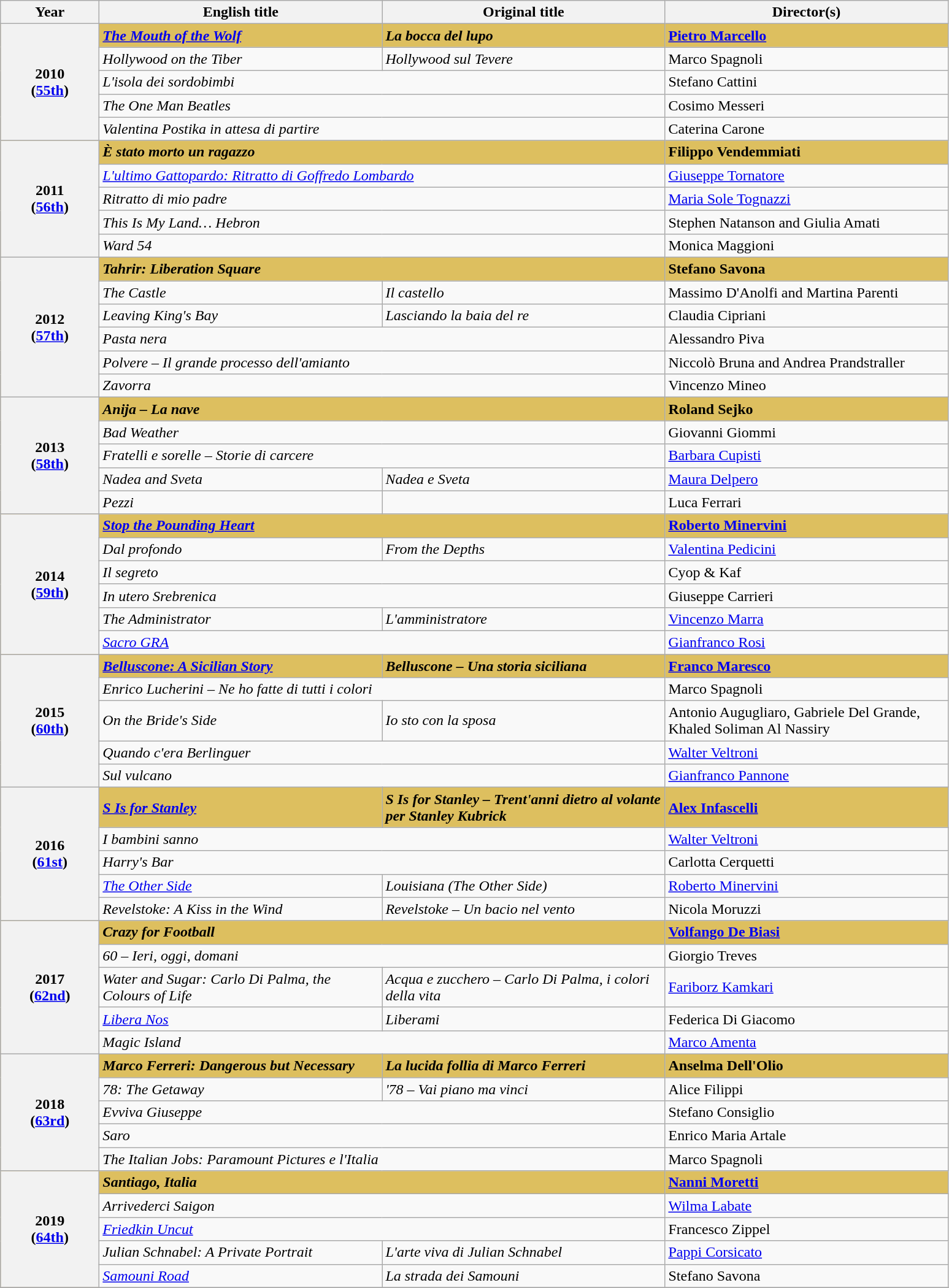<table class="wikitable">
<tr>
<th width="100">Year</th>
<th width="300">English title</th>
<th width="300">Original title</th>
<th width="300">Director(s)</th>
</tr>
<tr style="background:#DDBF5F;">
<th rowspan="5" align="center">2010<br>(<a href='#'>55th</a>)</th>
<td><strong><em><a href='#'>The Mouth of the Wolf</a></em></strong></td>
<td><strong><em>La bocca del lupo</em></strong></td>
<td><strong><a href='#'>Pietro Marcello</a></strong></td>
</tr>
<tr>
<td><em>Hollywood on the Tiber</em></td>
<td><em>Hollywood sul Tevere</em></td>
<td>Marco Spagnoli</td>
</tr>
<tr>
<td colspan="2"><em>L'isola dei sordobimbi</em></td>
<td>Stefano Cattini</td>
</tr>
<tr>
<td colspan="2"><em>The One Man Beatles</em></td>
<td>Cosimo Messeri</td>
</tr>
<tr>
<td colspan="2"><em>Valentina Postika in attesa di partire</em></td>
<td>Caterina Carone</td>
</tr>
<tr style="background:#DDBF5F;">
<th rowspan="5" align="center">2011<br>(<a href='#'>56th</a>)</th>
<td colspan="2"><strong><em>È stato morto un ragazzo</em></strong></td>
<td><strong>Filippo Vendemmiati</strong></td>
</tr>
<tr>
<td colspan="2"><em><a href='#'>L'ultimo Gattopardo: Ritratto di Goffredo Lombardo</a></em></td>
<td><a href='#'>Giuseppe Tornatore</a></td>
</tr>
<tr>
<td colspan="2"><em>Ritratto di mio padre</em></td>
<td><a href='#'>Maria Sole Tognazzi</a></td>
</tr>
<tr>
<td colspan="2"><em>This Is My Land… Hebron</em></td>
<td>Stephen Natanson and Giulia Amati</td>
</tr>
<tr>
<td colspan="2"><em>Ward 54</em></td>
<td>Monica Maggioni</td>
</tr>
<tr style="background:#DDBF5F;">
<th rowspan="6" align="center">2012<br>(<a href='#'>57th</a>)</th>
<td colspan="2"><strong><em>Tahrir: Liberation Square</em></strong></td>
<td><strong>Stefano Savona</strong></td>
</tr>
<tr>
<td><em>The Castle</em></td>
<td><em>Il castello</em></td>
<td>Massimo D'Anolfi and Martina Parenti</td>
</tr>
<tr>
<td><em>Leaving King's Bay</em></td>
<td><em>Lasciando la baia del re</em></td>
<td>Claudia Cipriani</td>
</tr>
<tr>
<td colspan="2"><em>Pasta nera</em></td>
<td>Alessandro Piva</td>
</tr>
<tr>
<td colspan="2"><em>Polvere – Il grande processo dell'amianto</em></td>
<td>Niccolò Bruna and Andrea Prandstraller</td>
</tr>
<tr>
<td colspan="2"><em>Zavorra</em></td>
<td>Vincenzo Mineo</td>
</tr>
<tr style="background:#DDBF5F;">
<th rowspan="5" align="center">2013<br>(<a href='#'>58th</a>)</th>
<td colspan="2"><strong><em>Anija – La nave</em></strong></td>
<td><strong>Roland Sejko</strong></td>
</tr>
<tr>
<td colspan="2"><em>Bad Weather</em></td>
<td>Giovanni Giommi</td>
</tr>
<tr>
<td colspan="2"><em>Fratelli e sorelle – Storie di carcere</em></td>
<td><a href='#'>Barbara Cupisti</a></td>
</tr>
<tr>
<td><em>Nadea and Sveta</em></td>
<td><em>Nadea e Sveta</em></td>
<td><a href='#'>Maura Delpero</a></td>
</tr>
<tr>
<td><em>Pezzi</em></td>
<td></td>
<td>Luca Ferrari</td>
</tr>
<tr style="background:#DDBF5F;">
<th rowspan="6" align="center">2014<br>(<a href='#'>59th</a>)</th>
<td colspan="2"><strong><em><a href='#'>Stop the Pounding Heart</a></em></strong></td>
<td><strong><a href='#'>Roberto Minervini</a></strong></td>
</tr>
<tr>
<td><em>Dal profondo</em></td>
<td><em>From the Depths</em></td>
<td><a href='#'>Valentina Pedicini</a></td>
</tr>
<tr>
<td colspan="2"><em>Il segreto</em></td>
<td>Cyop & Kaf</td>
</tr>
<tr>
<td colspan="2"><em>In utero Srebrenica</em></td>
<td>Giuseppe Carrieri</td>
</tr>
<tr>
<td><em>The Administrator</em></td>
<td><em>L'amministratore</em></td>
<td><a href='#'>Vincenzo Marra</a></td>
</tr>
<tr>
<td colspan="2"><em><a href='#'>Sacro GRA</a></em></td>
<td><a href='#'>Gianfranco Rosi</a></td>
</tr>
<tr style="background:#DDBF5F;">
<th rowspan="5" align="center">2015<br>(<a href='#'>60th</a>)</th>
<td><strong><em><a href='#'>Belluscone: A Sicilian Story</a></em></strong></td>
<td><strong><em>Belluscone – Una storia siciliana</em></strong></td>
<td><strong><a href='#'>Franco Maresco</a></strong></td>
</tr>
<tr>
<td colspan="2"><em>Enrico Lucherini – Ne ho fatte di tutti i colori</em></td>
<td>Marco Spagnoli</td>
</tr>
<tr>
<td><em>On the Bride's Side</em></td>
<td><em>Io sto con la sposa</em></td>
<td>Antonio Augugliaro, Gabriele Del Grande, Khaled Soliman Al Nassiry</td>
</tr>
<tr>
<td colspan="2"><em>Quando c'era Berlinguer</em></td>
<td><a href='#'>Walter Veltroni</a></td>
</tr>
<tr>
<td colspan="2"><em>Sul vulcano</em></td>
<td><a href='#'>Gianfranco Pannone</a></td>
</tr>
<tr style="background:#DDBF5F;">
<th rowspan="5" align="center">2016<br>(<a href='#'>61st</a>)</th>
<td><strong><em><a href='#'>S Is for Stanley</a></em></strong></td>
<td><strong><em>S Is for Stanley – Trent'anni dietro al volante per Stanley Kubrick</em></strong></td>
<td><strong><a href='#'>Alex Infascelli</a></strong></td>
</tr>
<tr>
<td colspan="2"><em>I bambini sanno</em></td>
<td><a href='#'>Walter Veltroni</a></td>
</tr>
<tr>
<td colspan="2"><em>Harry's Bar</em></td>
<td>Carlotta Cerquetti</td>
</tr>
<tr>
<td><em><a href='#'>The Other Side</a></em></td>
<td><em>Louisiana (The Other Side)</em></td>
<td><a href='#'>Roberto Minervini</a></td>
</tr>
<tr>
<td><em>Revelstoke: A Kiss in the Wind</em></td>
<td><em>Revelstoke – Un bacio nel vento</em></td>
<td>Nicola Moruzzi</td>
</tr>
<tr style="background:#DDBF5F;">
<th rowspan="5" align="center">2017<br>(<a href='#'>62nd</a>)</th>
<td colspan="2"><strong><em>Crazy for Football</em></strong></td>
<td><strong><a href='#'>Volfango De Biasi</a></strong></td>
</tr>
<tr>
<td colspan="2"><em>60 – Ieri, oggi, domani</em></td>
<td>Giorgio Treves</td>
</tr>
<tr>
<td><em>Water and Sugar: Carlo Di Palma, the Colours of Life</em></td>
<td><em>Acqua e zucchero – Carlo Di Palma, i colori della vita</em></td>
<td><a href='#'>Fariborz Kamkari</a></td>
</tr>
<tr>
<td><em><a href='#'>Libera Nos</a></em></td>
<td><em>Liberami</em></td>
<td>Federica Di Giacomo</td>
</tr>
<tr>
<td colspan="2"><em>Magic Island</em></td>
<td><a href='#'>Marco Amenta</a></td>
</tr>
<tr style="background:#DDBF5F;">
<th rowspan="5" align="center">2018<br>(<a href='#'>63rd</a>)</th>
<td><strong><em>Marco Ferreri: Dangerous but Necessary</em></strong></td>
<td><strong><em>La lucida follia di Marco Ferreri</em></strong></td>
<td><strong>Anselma Dell'Olio</strong></td>
</tr>
<tr>
<td><em>78: The Getaway</em></td>
<td><em>'78 – Vai piano ma vinci</em></td>
<td>Alice Filippi</td>
</tr>
<tr>
<td colspan="2"><em>Evviva Giuseppe</em></td>
<td>Stefano Consiglio</td>
</tr>
<tr>
<td colspan="2"><em>Saro</em></td>
<td>Enrico Maria Artale</td>
</tr>
<tr>
<td colspan="2"><em>The Italian Jobs: Paramount Pictures e l'Italia</em></td>
<td>Marco Spagnoli</td>
</tr>
<tr style="background:#DDBF5F;">
<th rowspan="5" align="center">2019<br>(<a href='#'>64th</a>)</th>
<td colspan="2"><strong><em>Santiago, Italia</em></strong></td>
<td><strong><a href='#'>Nanni Moretti</a></strong></td>
</tr>
<tr>
<td colspan="2"><em>Arrivederci Saigon</em></td>
<td><a href='#'>Wilma Labate</a></td>
</tr>
<tr>
<td colspan="2"><em><a href='#'>Friedkin Uncut</a></em></td>
<td>Francesco Zippel</td>
</tr>
<tr>
<td><em>Julian Schnabel: A Private Portrait</em></td>
<td><em>L'arte viva di Julian Schnabel</em></td>
<td><a href='#'>Pappi Corsicato</a></td>
</tr>
<tr>
<td><em><a href='#'>Samouni Road</a></em></td>
<td><em>La strada dei Samouni</em></td>
<td>Stefano Savona</td>
</tr>
<tr>
</tr>
</table>
